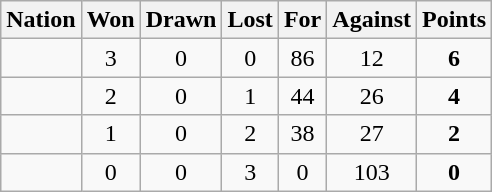<table class="wikitable" style="text-align: center;">
<tr>
<th>Nation</th>
<th>Won</th>
<th>Drawn</th>
<th>Lost</th>
<th>For</th>
<th>Against</th>
<th>Points</th>
</tr>
<tr>
<td align="left"></td>
<td>3</td>
<td>0</td>
<td>0</td>
<td>86</td>
<td>12</td>
<td><strong>6</strong></td>
</tr>
<tr>
<td align="left"></td>
<td>2</td>
<td>0</td>
<td>1</td>
<td>44</td>
<td>26</td>
<td><strong>4</strong></td>
</tr>
<tr>
<td align="left"></td>
<td>1</td>
<td>0</td>
<td>2</td>
<td>38</td>
<td>27</td>
<td><strong>2</strong></td>
</tr>
<tr>
<td align="left"></td>
<td>0</td>
<td>0</td>
<td>3</td>
<td>0</td>
<td>103</td>
<td><strong>0</strong></td>
</tr>
</table>
